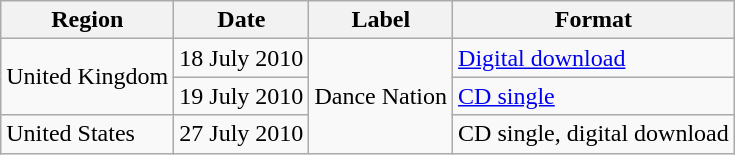<table class=wikitable>
<tr>
<th>Region</th>
<th>Date</th>
<th>Label</th>
<th>Format</th>
</tr>
<tr>
<td rowspan="2">United Kingdom</td>
<td>18 July 2010</td>
<td rowspan="3">Dance Nation</td>
<td><a href='#'>Digital download</a></td>
</tr>
<tr>
<td>19 July 2010</td>
<td><a href='#'>CD single</a></td>
</tr>
<tr>
<td>United States</td>
<td>27 July 2010</td>
<td>CD single, digital download</td>
</tr>
</table>
